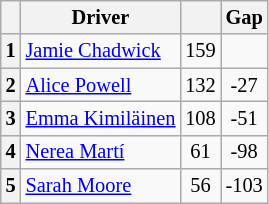<table class="wikitable" style="font-size: 85%;">
<tr>
<th></th>
<th>Driver</th>
<th></th>
<th>Gap</th>
</tr>
<tr>
<th align="center">1</th>
<td> <a href='#'>Jamie Chadwick</a></td>
<td align="center">159</td>
<td align="center"></td>
</tr>
<tr>
<th align="center">2</th>
<td> <a href='#'>Alice Powell</a></td>
<td align="center">132</td>
<td align="center">-27</td>
</tr>
<tr>
<th align="center">3</th>
<td> <a href='#'>Emma Kimiläinen</a></td>
<td align="center">108</td>
<td align="center">-51</td>
</tr>
<tr>
<th align="center">4</th>
<td> <a href='#'>Nerea Martí</a></td>
<td align="center">61</td>
<td align="center">-98</td>
</tr>
<tr>
<th align="center">5</th>
<td> <a href='#'>Sarah Moore</a></td>
<td align="center">56</td>
<td align="center">-103</td>
</tr>
</table>
